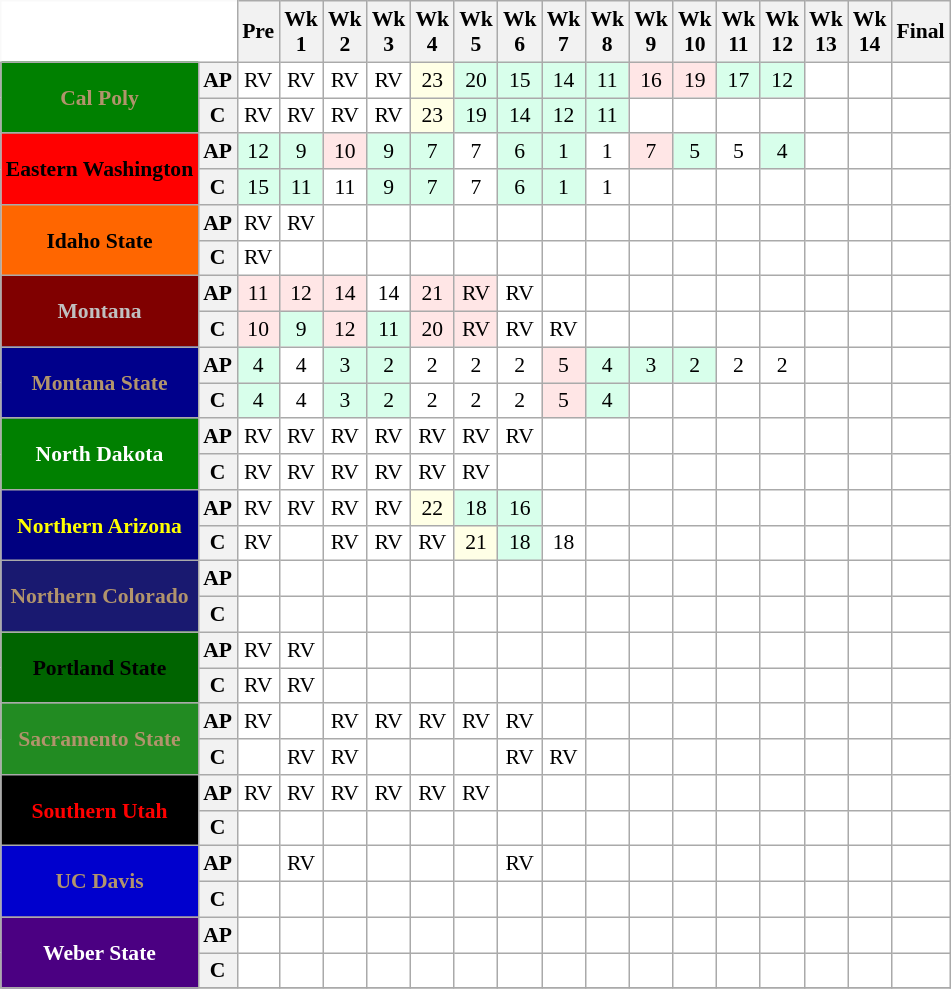<table class="wikitable" style="white-space:nowrap;font-size:90%;">
<tr>
<th colspan=2 style="background:white; border-top-style:hidden; border-left-style:hidden;"> </th>
<th>Pre</th>
<th>Wk<br>1</th>
<th>Wk<br>2</th>
<th>Wk<br>3</th>
<th>Wk<br>4</th>
<th>Wk<br>5</th>
<th>Wk<br>6</th>
<th>Wk<br>7</th>
<th>Wk<br>8</th>
<th>Wk<br>9</th>
<th>Wk<br>10</th>
<th>Wk<br>11</th>
<th>Wk<br>12</th>
<th>Wk<br>13</th>
<th>Wk<br>14</th>
<th>Final</th>
</tr>
<tr style="text-align:center;">
<th rowspan=2 style="background:#008000; color:#b1946c;">Cal Poly</th>
<th>AP</th>
<td style="background:#FFF;">RV</td>
<td style="background:#FFF;">RV</td>
<td style="background:#FFF;">RV</td>
<td style="background:#FFF;">RV</td>
<td style="background:#FFFFE6;">23</td>
<td style="background:#D8FFEB;">20</td>
<td style="background:#D8FFEB;">15</td>
<td style="background:#D8FFEB;">14</td>
<td style="background:#D8FFEB;">11</td>
<td style="background:#FFE6E6;">16</td>
<td style="background:#FFE6E6;">19</td>
<td style="background:#D8FFEB;">17</td>
<td style="background:#D8FFEB;">12</td>
<td style="background:#FFF;"></td>
<td style="background:#FFF;"></td>
<td style="background:#FFF;"></td>
</tr>
<tr style="text-align:center;">
<th>C</th>
<td style="background:#FFF;">RV</td>
<td style="background:#FFF;">RV</td>
<td style="background:#FFF;">RV</td>
<td style="background:#FFF;">RV</td>
<td style="background:#FFFFE6;">23</td>
<td style="background:#D8FFEB;">19</td>
<td style="background:#D8FFEB;">14</td>
<td style="background:#D8FFEB;">12</td>
<td style="background:#D8FFEB;">11</td>
<td style="background:#FFF;"></td>
<td style="background:#FFF;"></td>
<td style="background:#FFF;"></td>
<td style="background:#FFF;"></td>
<td style="background:#FFF;"></td>
<td style="background:#FFF;"></td>
<td style="background:#FFF;"></td>
</tr>
<tr style="text-align:center;">
<th rowspan=2 style="background:#FF0000; color:#000000;">Eastern Washington</th>
<th>AP</th>
<td style="background:#D8FFEB;">12</td>
<td style="background:#D8FFEB;">9</td>
<td style="background:#FFE6E6;">10</td>
<td style="background:#D8FFEB;">9</td>
<td style="background:#D8FFEB;">7</td>
<td style="background:#FFF;">7</td>
<td style="background:#D8FFEB;">6</td>
<td style="background:#D8FFEB;">1</td>
<td style="background:#FFF;">1</td>
<td style="background:#FFE6E6;">7</td>
<td style="background:#D8FFEB;">5</td>
<td style="background:#FFF;">5</td>
<td style="background:#D8FFEB;">4</td>
<td style="background:#FFF;"></td>
<td style="background:#FFF;"></td>
<td style="background:#FFF;"></td>
</tr>
<tr style="text-align:center;">
<th>C</th>
<td style="background:#D8FFEB;">15</td>
<td style="background:#D8FFEB;">11</td>
<td style="background:#FFF;">11</td>
<td style="background:#D8FFEB;">9</td>
<td style="background:#D8FFEB;">7</td>
<td style="background:#FFF;">7</td>
<td style="background:#D8FFEB;">6</td>
<td style="background:#D8FFEB;">1</td>
<td style="background:#FFF;">1</td>
<td style="background:#FFF;"></td>
<td style="background:#FFF;"></td>
<td style="background:#FFF;"></td>
<td style="background:#FFF;"></td>
<td style="background:#FFF;"></td>
<td style="background:#FFF;"></td>
<td style="background:#FFF;"></td>
</tr>
<tr style="text-align:center;">
<th rowspan=2 style="background:#FF6600; color:#000000;">Idaho State</th>
<th>AP</th>
<td style="background:#FFF;">RV</td>
<td style="background:#FFF;">RV</td>
<td style="background:#FFF;"></td>
<td style="background:#FFF;"></td>
<td style="background:#FFF;"></td>
<td style="background:#FFF;"></td>
<td style="background:#FFF;"></td>
<td style="background:#FFF;"></td>
<td style="background:#FFF;"></td>
<td style="background:#FFF;"></td>
<td style="background:#FFF;"></td>
<td style="background:#FFF;"></td>
<td style="background:#FFF;"></td>
<td style="background:#FFF;"></td>
<td style="background:#FFF;"></td>
<td style="background:#FFF;"></td>
</tr>
<tr style="text-align:center;">
<th>C</th>
<td style="background:#FFF;">RV</td>
<td style="background:#FFF;"></td>
<td style="background:#FFF;"></td>
<td style="background:#FFF;"></td>
<td style="background:#FFF;"></td>
<td style="background:#FFF;"></td>
<td style="background:#FFF;"></td>
<td style="background:#FFF;"></td>
<td style="background:#FFF;"></td>
<td style="background:#FFF;"></td>
<td style="background:#FFF;"></td>
<td style="background:#FFF;"></td>
<td style="background:#FFF;"></td>
<td style="background:#FFF;"></td>
<td style="background:#FFF;"></td>
<td style="background:#FFF;"></td>
</tr>
<tr style="text-align:center;">
<th rowspan=2 style="background:#800000; color:#C0C0C0;">Montana</th>
<th>AP</th>
<td style="background:#FFE6E6;">11</td>
<td style="background:#FFE6E6;">12</td>
<td style="background:#FFE6E6;">14</td>
<td style="background:#FFF;">14</td>
<td style="background:#FFE6E6;">21</td>
<td style="background:#FFE6E6;">RV</td>
<td style="background:#FFF;">RV</td>
<td style="background:#FFF;"></td>
<td style="background:#FFF;"></td>
<td style="background:#FFF;"></td>
<td style="background:#FFF;"></td>
<td style="background:#FFF;"></td>
<td style="background:#FFF;"></td>
<td style="background:#FFF;"></td>
<td style="background:#FFF;"></td>
<td style="background:#FFF;"></td>
</tr>
<tr style="text-align:center;">
<th>C</th>
<td style="background:#FFE6E6;">10</td>
<td style="background:#D8FFEB;">9</td>
<td style="background:#FFE6E6;">12</td>
<td style="background:#D8FFEB;">11</td>
<td style="background:#FFE6E6;">20</td>
<td style="background:#FFE6E6;">RV</td>
<td style="background:#FFF;">RV</td>
<td style="background:#FFF;">RV</td>
<td style="background:#FFF;"></td>
<td style="background:#FFF;"></td>
<td style="background:#FFF;"></td>
<td style="background:#FFF;"></td>
<td style="background:#FFF;"></td>
<td style="background:#FFF;"></td>
<td style="background:#FFF;"></td>
<td style="background:#FFF;"></td>
</tr>
<tr style="text-align:center;">
<th rowspan=2 style="background:#00008B; color:#b1946c;">Montana State</th>
<th>AP</th>
<td style="background:#D8FFEB;">4</td>
<td style="background:#FFF;">4</td>
<td style="background:#D8FFEB;">3</td>
<td style="background:#D8FFEB;">2</td>
<td style="background:#FFF;">2</td>
<td style="background:#FFF;">2</td>
<td style="background:#FFF;">2</td>
<td style="background:#FFE6E6;">5</td>
<td style="background:#D8FFEB;">4</td>
<td style="background:#D8FFEB;">3</td>
<td style="background:#D8FFEB;">2</td>
<td style="background:#FFF;">2</td>
<td style="background:#FFF;">2</td>
<td style="background:#FFF;"></td>
<td style="background:#FFF;"></td>
<td style="background:#FFF;"></td>
</tr>
<tr style="text-align:center;">
<th>C</th>
<td style="background:#D8FFEB;">4</td>
<td style="background:#FFF;">4</td>
<td style="background:#D8FFEB;">3</td>
<td style="background:#D8FFEB;">2</td>
<td style="background:#FFF;">2</td>
<td style="background:#FFF;">2</td>
<td style="background:#FFF;">2</td>
<td style="background:#FFE6E6;">5</td>
<td style="background:#D8FFEB;">4</td>
<td style="background:#FFF;"></td>
<td style="background:#FFF;"></td>
<td style="background:#FFF;"></td>
<td style="background:#FFF;"></td>
<td style="background:#FFF;"></td>
<td style="background:#FFF;"></td>
<td style="background:#FFF;"></td>
</tr>
<tr style="text-align:center;">
<th rowspan=2 style="background:#008000; color:#FFFFFF;">North Dakota</th>
<th>AP</th>
<td style="background:#FFF;">RV</td>
<td style="background:#FFF;">RV</td>
<td style="background:#FFF;">RV</td>
<td style="background:#FFF;">RV</td>
<td style="background:#FFF;">RV</td>
<td style="background:#FFF;">RV</td>
<td style="background:#FFF;">RV</td>
<td style="background:#FFF;"></td>
<td style="background:#FFF;"></td>
<td style="background:#FFF;"></td>
<td style="background:#FFF;"></td>
<td style="background:#FFF;"></td>
<td style="background:#FFF;"></td>
<td style="background:#FFF;"></td>
<td style="background:#FFF;"></td>
<td style="background:#FFF;"></td>
</tr>
<tr style="text-align:center;">
<th>C</th>
<td style="background:#FFF;">RV</td>
<td style="background:#FFF;">RV</td>
<td style="background:#FFF;">RV</td>
<td style="background:#FFF;">RV</td>
<td style="background:#FFF;">RV</td>
<td style="background:#FFF;">RV</td>
<td style="background:#FFF;"></td>
<td style="background:#FFF;"></td>
<td style="background:#FFF;"></td>
<td style="background:#FFF;"></td>
<td style="background:#FFF;"></td>
<td style="background:#FFF;"></td>
<td style="background:#FFF;"></td>
<td style="background:#FFF;"></td>
<td style="background:#FFF;"></td>
<td style="background:#FFF;"></td>
</tr>
<tr style="text-align:center;">
<th rowspan=2 style="background:#000080; color:#FFFF00;">Northern Arizona</th>
<th>AP</th>
<td style="background:#FFF;">RV</td>
<td style="background:#FFF;">RV</td>
<td style="background:#FFF;">RV</td>
<td style="background:#FFF;">RV</td>
<td style="background:#FFFFE6;">22</td>
<td style="background:#D8FFEB;">18</td>
<td style="background:#D8FFEB;">16</td>
<td style="background:#FFF;"></td>
<td style="background:#FFF;"></td>
<td style="background:#FFF;"></td>
<td style="background:#FFF;"></td>
<td style="background:#FFF;"></td>
<td style="background:#FFF;"></td>
<td style="background:#FFF;"></td>
<td style="background:#FFF;"></td>
<td style="background:#FFF;"></td>
</tr>
<tr style="text-align:center;">
<th>C</th>
<td style="background:#FFF;">RV</td>
<td style="background:#FFF;"></td>
<td style="background:#FFF;">RV</td>
<td style="background:#FFF;">RV</td>
<td style="background:#FFF;">RV</td>
<td style="background:#FFFFE6;">21</td>
<td style="background:#D8FFEB;">18</td>
<td style="background:#FFF;">18</td>
<td style="background:#FFF;"></td>
<td style="background:#FFF;"></td>
<td style="background:#FFF;"></td>
<td style="background:#FFF;"></td>
<td style="background:#FFF;"></td>
<td style="background:#FFF;"></td>
<td style="background:#FFF;"></td>
<td style="background:#FFF;"></td>
</tr>
<tr style="text-align:center;">
<th rowspan=2 style="background:#191970; color:#b1946c;">Northern Colorado</th>
<th>AP</th>
<td style="background:#FFF;"></td>
<td style="background:#FFF;"></td>
<td style="background:#FFF;"></td>
<td style="background:#FFF;"></td>
<td style="background:#FFF;"></td>
<td style="background:#FFF;"></td>
<td style="background:#FFF;"></td>
<td style="background:#FFF;"></td>
<td style="background:#FFF;"></td>
<td style="background:#FFF;"></td>
<td style="background:#FFF;"></td>
<td style="background:#FFF;"></td>
<td style="background:#FFF;"></td>
<td style="background:#FFF;"></td>
<td style="background:#FFF;"></td>
<td style="background:#FFF;"></td>
</tr>
<tr style="text-align:center;">
<th>C</th>
<td style="background:#FFF;"></td>
<td style="background:#FFF;"></td>
<td style="background:#FFF;"></td>
<td style="background:#FFF;"></td>
<td style="background:#FFF;"></td>
<td style="background:#FFF;"></td>
<td style="background:#FFF;"></td>
<td style="background:#FFF;"></td>
<td style="background:#FFF;"></td>
<td style="background:#FFF;"></td>
<td style="background:#FFF;"></td>
<td style="background:#FFF;"></td>
<td style="background:#FFF;"></td>
<td style="background:#FFF;"></td>
<td style="background:#FFF;"></td>
<td style="background:#FFF;"></td>
</tr>
<tr style="text-align:center;">
<th rowspan=2 style="background:#006400; color:#000000;">Portland State</th>
<th>AP</th>
<td style="background:#FFF;">RV</td>
<td style="background:#FFF;">RV</td>
<td style="background:#FFF;"></td>
<td style="background:#FFF;"></td>
<td style="background:#FFF;"></td>
<td style="background:#FFF;"></td>
<td style="background:#FFF;"></td>
<td style="background:#FFF;"></td>
<td style="background:#FFF;"></td>
<td style="background:#FFF;"></td>
<td style="background:#FFF;"></td>
<td style="background:#FFF;"></td>
<td style="background:#FFF;"></td>
<td style="background:#FFF;"></td>
<td style="background:#FFF;"></td>
<td style="background:#FFF;"></td>
</tr>
<tr style="text-align:center;">
<th>C</th>
<td style="background:#FFF;">RV</td>
<td style="background:#FFF;">RV</td>
<td style="background:#FFF;"></td>
<td style="background:#FFF;"></td>
<td style="background:#FFF;"></td>
<td style="background:#FFF;"></td>
<td style="background:#FFF;"></td>
<td style="background:#FFF;"></td>
<td style="background:#FFF;"></td>
<td style="background:#FFF;"></td>
<td style="background:#FFF;"></td>
<td style="background:#FFF;"></td>
<td style="background:#FFF;"></td>
<td style="background:#FFF;"></td>
<td style="background:#FFF;"></td>
<td style="background:#FFF;"></td>
</tr>
<tr style="text-align:center;">
<th rowspan=2 style="background:#228B22; color:#b1946c;">Sacramento State</th>
<th>AP</th>
<td style="background:#FFF;">RV</td>
<td style="background:#FFF;"></td>
<td style="background:#FFF;">RV</td>
<td style="background:#FFF;">RV</td>
<td style="background:#FFF;">RV</td>
<td style="background:#FFF;">RV</td>
<td style="background:#FFF;">RV</td>
<td style="background:#FFF;"></td>
<td style="background:#FFF;"></td>
<td style="background:#FFF;"></td>
<td style="background:#FFF;"></td>
<td style="background:#FFF;"></td>
<td style="background:#FFF;"></td>
<td style="background:#FFF;"></td>
<td style="background:#FFF;"></td>
<td style="background:#FFF;"></td>
</tr>
<tr style="text-align:center;">
<th>C</th>
<td style="background:#FFF;"></td>
<td style="background:#FFF;">RV</td>
<td style="background:#FFF;">RV</td>
<td style="background:#FFF;"></td>
<td style="background:#FFF;"></td>
<td style="background:#FFF;"></td>
<td style="background:#FFF;">RV</td>
<td style="background:#FFF;">RV</td>
<td style="background:#FFF;"></td>
<td style="background:#FFF;"></td>
<td style="background:#FFF;"></td>
<td style="background:#FFF;"></td>
<td style="background:#FFF;"></td>
<td style="background:#FFF;"></td>
<td style="background:#FFF;"></td>
<td style="background:#FFF;"></td>
</tr>
<tr style="text-align:center;">
<th rowspan=2 style="background:#000000; color:#FF0000;">Southern Utah</th>
<th>AP</th>
<td style="background:#FFF;">RV</td>
<td style="background:#FFF;">RV</td>
<td style="background:#FFF;">RV</td>
<td style="background:#FFF;">RV</td>
<td style="background:#FFF;">RV</td>
<td style="background:#FFF;">RV</td>
<td style="background:#FFF;"></td>
<td style="background:#FFF;"></td>
<td style="background:#FFF;"></td>
<td style="background:#FFF;"></td>
<td style="background:#FFF;"></td>
<td style="background:#FFF;"></td>
<td style="background:#FFF;"></td>
<td style="background:#FFF;"></td>
<td style="background:#FFF;"></td>
<td style="background:#FFF;"></td>
</tr>
<tr style="text-align:center;">
<th>C</th>
<td style="background:#FFF;"></td>
<td style="background:#FFF;"></td>
<td style="background:#FFF;"></td>
<td style="background:#FFF;"></td>
<td style="background:#FFF;"></td>
<td style="background:#FFF;"></td>
<td style="background:#FFF;"></td>
<td style="background:#FFF;"></td>
<td style="background:#FFF;"></td>
<td style="background:#FFF;"></td>
<td style="background:#FFF;"></td>
<td style="background:#FFF;"></td>
<td style="background:#FFF;"></td>
<td style="background:#FFF;"></td>
<td style="background:#FFF;"></td>
<td style="background:#FFF;"></td>
</tr>
<tr style="text-align:center;">
<th rowspan=2 style="background:#0000CD; color:#b1946c;">UC Davis</th>
<th>AP</th>
<td style="background:#FFF;"></td>
<td style="background:#FFF;">RV</td>
<td style="background:#FFF;"></td>
<td style="background:#FFF;"></td>
<td style="background:#FFF;"></td>
<td style="background:#FFF;"></td>
<td style="background:#FFF;">RV</td>
<td style="background:#FFF;"></td>
<td style="background:#FFF;"></td>
<td style="background:#FFF;"></td>
<td style="background:#FFF;"></td>
<td style="background:#FFF;"></td>
<td style="background:#FFF;"></td>
<td style="background:#FFF;"></td>
<td style="background:#FFF;"></td>
<td style="background:#FFF;"></td>
</tr>
<tr style="text-align:center;">
<th>C</th>
<td style="background:#FFF;"></td>
<td style="background:#FFF;"></td>
<td style="background:#FFF;"></td>
<td style="background:#FFF;"></td>
<td style="background:#FFF;"></td>
<td style="background:#FFF;"></td>
<td style="background:#FFF;"></td>
<td style="background:#FFF;"></td>
<td style="background:#FFF;"></td>
<td style="background:#FFF;"></td>
<td style="background:#FFF;"></td>
<td style="background:#FFF;"></td>
<td style="background:#FFF;"></td>
<td style="background:#FFF;"></td>
<td style="background:#FFF;"></td>
<td style="background:#FFF;"></td>
</tr>
<tr style="text-align:center;">
<th rowspan=2 style="background:#4B0082; color:#FFFFFF;">Weber State</th>
<th>AP</th>
<td style="background:#FFF;"></td>
<td style="background:#FFF;"></td>
<td style="background:#FFF;"></td>
<td style="background:#FFF;"></td>
<td style="background:#FFF;"></td>
<td style="background:#FFF;"></td>
<td style="background:#FFF;"></td>
<td style="background:#FFF;"></td>
<td style="background:#FFF;"></td>
<td style="background:#FFF;"></td>
<td style="background:#FFF;"></td>
<td style="background:#FFF;"></td>
<td style="background:#FFF;"></td>
<td style="background:#FFF;"></td>
<td style="background:#FFF;"></td>
<td style="background:#FFF;"></td>
</tr>
<tr style="text-align:center;">
<th>C</th>
<td style="background:#FFF;"></td>
<td style="background:#FFF;"></td>
<td style="background:#FFF;"></td>
<td style="background:#FFF;"></td>
<td style="background:#FFF;"></td>
<td style="background:#FFF;"></td>
<td style="background:#FFF;"></td>
<td style="background:#FFF;"></td>
<td style="background:#FFF;"></td>
<td style="background:#FFF;"></td>
<td style="background:#FFF;"></td>
<td style="background:#FFF;"></td>
<td style="background:#FFF;"></td>
<td style="background:#FFF;"></td>
<td style="background:#FFF;"></td>
<td style="background:#FFF;"></td>
</tr>
<tr style="text-align:center;">
</tr>
</table>
